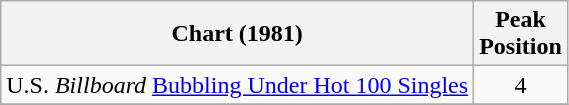<table class="wikitable">
<tr>
<th>Chart (1981)</th>
<th>Peak<br>Position</th>
</tr>
<tr>
<td align="left">U.S. <em>Billboard</em> <a href='#'>Bubbling Under Hot 100 Singles</a></td>
<td align="center">4</td>
</tr>
<tr>
</tr>
</table>
